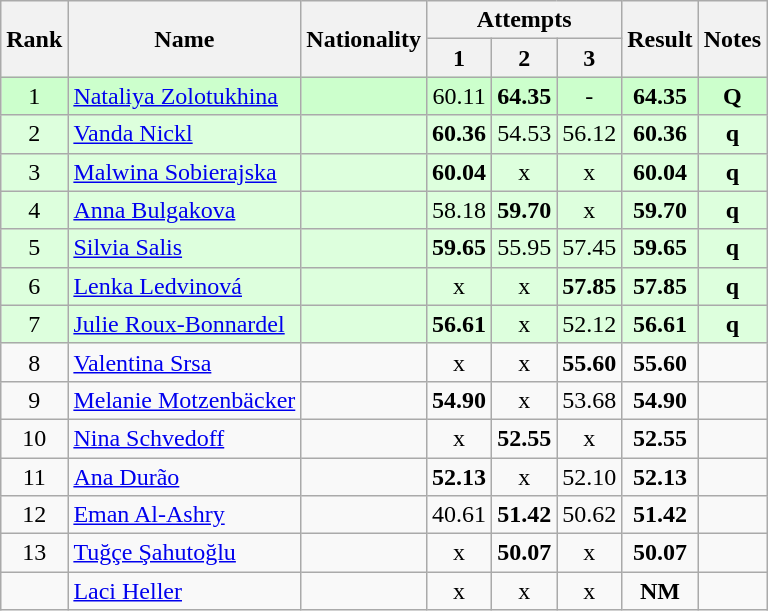<table class="wikitable sortable" style="text-align:center">
<tr>
<th rowspan=2>Rank</th>
<th rowspan=2>Name</th>
<th rowspan=2>Nationality</th>
<th colspan=3>Attempts</th>
<th rowspan=2>Result</th>
<th rowspan=2>Notes</th>
</tr>
<tr>
<th>1</th>
<th>2</th>
<th>3</th>
</tr>
<tr bgcolor=ccffcc>
<td>1</td>
<td align=left><a href='#'>Nataliya Zolotukhina</a></td>
<td align=left></td>
<td>60.11</td>
<td><strong>64.35</strong></td>
<td>-</td>
<td><strong>64.35</strong></td>
<td><strong>Q</strong></td>
</tr>
<tr bgcolor=ddffdd>
<td>2</td>
<td align=left><a href='#'>Vanda Nickl</a></td>
<td align=left></td>
<td><strong>60.36</strong></td>
<td>54.53</td>
<td>56.12</td>
<td><strong>60.36</strong></td>
<td><strong>q</strong></td>
</tr>
<tr bgcolor=ddffdd>
<td>3</td>
<td align=left><a href='#'>Malwina Sobierajska</a></td>
<td align=left></td>
<td><strong>60.04</strong></td>
<td>x</td>
<td>x</td>
<td><strong>60.04</strong></td>
<td><strong>q</strong></td>
</tr>
<tr bgcolor=ddffdd>
<td>4</td>
<td align=left><a href='#'>Anna Bulgakova</a></td>
<td align=left></td>
<td>58.18</td>
<td><strong>59.70</strong></td>
<td>x</td>
<td><strong>59.70</strong></td>
<td><strong>q</strong></td>
</tr>
<tr bgcolor=ddffdd>
<td>5</td>
<td align=left><a href='#'>Silvia Salis</a></td>
<td align=left></td>
<td><strong>59.65</strong></td>
<td>55.95</td>
<td>57.45</td>
<td><strong>59.65</strong></td>
<td><strong>q</strong></td>
</tr>
<tr bgcolor=ddffdd>
<td>6</td>
<td align=left><a href='#'>Lenka Ledvinová</a></td>
<td align=left></td>
<td>x</td>
<td>x</td>
<td><strong>57.85</strong></td>
<td><strong>57.85</strong></td>
<td><strong>q</strong></td>
</tr>
<tr bgcolor=ddffdd>
<td>7</td>
<td align=left><a href='#'>Julie Roux-Bonnardel</a></td>
<td align=left></td>
<td><strong>56.61</strong></td>
<td>x</td>
<td>52.12</td>
<td><strong>56.61</strong></td>
<td><strong>q</strong></td>
</tr>
<tr>
<td>8</td>
<td align=left><a href='#'>Valentina Srsa</a></td>
<td align=left></td>
<td>x</td>
<td>x</td>
<td><strong>55.60</strong></td>
<td><strong>55.60</strong></td>
<td></td>
</tr>
<tr>
<td>9</td>
<td align=left><a href='#'>Melanie Motzenbäcker</a></td>
<td align=left></td>
<td><strong>54.90</strong></td>
<td>x</td>
<td>53.68</td>
<td><strong>54.90</strong></td>
<td></td>
</tr>
<tr>
<td>10</td>
<td align=left><a href='#'>Nina Schvedoff</a></td>
<td align=left></td>
<td>x</td>
<td><strong>52.55</strong></td>
<td>x</td>
<td><strong>52.55</strong></td>
<td></td>
</tr>
<tr>
<td>11</td>
<td align=left><a href='#'>Ana Durão</a></td>
<td align=left></td>
<td><strong>52.13</strong></td>
<td>x</td>
<td>52.10</td>
<td><strong>52.13</strong></td>
<td></td>
</tr>
<tr>
<td>12</td>
<td align=left><a href='#'>Eman Al-Ashry</a></td>
<td align=left></td>
<td>40.61</td>
<td><strong>51.42</strong></td>
<td>50.62</td>
<td><strong>51.42</strong></td>
<td></td>
</tr>
<tr>
<td>13</td>
<td align=left><a href='#'>Tuğçe Şahutoğlu</a></td>
<td align=left></td>
<td>x</td>
<td><strong>50.07</strong></td>
<td>x</td>
<td><strong>50.07</strong></td>
<td></td>
</tr>
<tr>
<td></td>
<td align=left><a href='#'>Laci Heller</a></td>
<td align=left></td>
<td>x</td>
<td>x</td>
<td>x</td>
<td><strong>NM</strong></td>
<td></td>
</tr>
</table>
